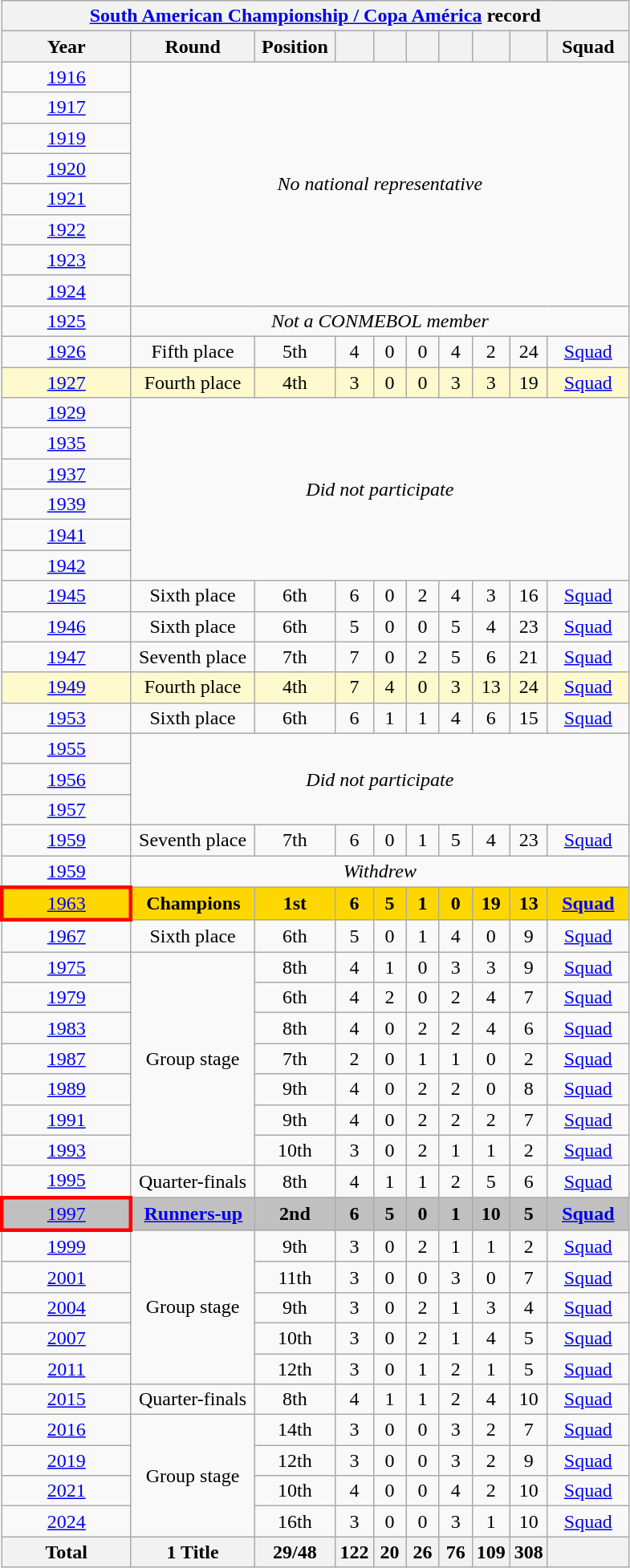<table class="wikitable" style="text-align:center">
<tr>
<th colspan=10><a href='#'>South American Championship / Copa América</a> record</th>
</tr>
<tr>
<th width=100>Year</th>
<th width=95>Round</th>
<th width=60>Position</th>
<th width=20></th>
<th width=20></th>
<th width=20></th>
<th width=20></th>
<th width=20></th>
<th width=20></th>
<th width=60>Squad</th>
</tr>
<tr>
<td> <a href='#'>1916</a></td>
<td colspan=9 rowspan=8><em>No national representative</em></td>
</tr>
<tr>
<td> <a href='#'>1917</a></td>
</tr>
<tr>
<td> <a href='#'>1919</a></td>
</tr>
<tr>
<td> <a href='#'>1920</a></td>
</tr>
<tr>
<td> <a href='#'>1921</a></td>
</tr>
<tr>
<td> <a href='#'>1922</a></td>
</tr>
<tr>
<td> <a href='#'>1923</a></td>
</tr>
<tr>
<td> <a href='#'>1924</a></td>
</tr>
<tr>
<td> <a href='#'>1925</a></td>
<td colspan=9><em>Not a CONMEBOL member</em></td>
</tr>
<tr>
<td> <a href='#'>1926</a></td>
<td>Fifth place</td>
<td>5th</td>
<td>4</td>
<td>0</td>
<td>0</td>
<td>4</td>
<td>2</td>
<td>24</td>
<td><a href='#'>Squad</a></td>
</tr>
<tr style="text-align:center; background:LemonChiffon;">
<td> <a href='#'>1927</a></td>
<td>Fourth place</td>
<td>4th</td>
<td>3</td>
<td>0</td>
<td>0</td>
<td>3</td>
<td>3</td>
<td>19</td>
<td><a href='#'>Squad</a></td>
</tr>
<tr>
<td> <a href='#'>1929</a></td>
<td colspan=9 rowspan=6><em>Did not participate</em></td>
</tr>
<tr>
<td> <a href='#'>1935</a></td>
</tr>
<tr>
<td> <a href='#'>1937</a></td>
</tr>
<tr>
<td> <a href='#'>1939</a></td>
</tr>
<tr>
<td> <a href='#'>1941</a></td>
</tr>
<tr>
<td> <a href='#'>1942</a></td>
</tr>
<tr>
<td> <a href='#'>1945</a></td>
<td>Sixth place</td>
<td>6th</td>
<td>6</td>
<td>0</td>
<td>2</td>
<td>4</td>
<td>3</td>
<td>16</td>
<td><a href='#'>Squad</a></td>
</tr>
<tr>
<td> <a href='#'>1946</a></td>
<td>Sixth place</td>
<td>6th</td>
<td>5</td>
<td>0</td>
<td>0</td>
<td>5</td>
<td>4</td>
<td>23</td>
<td><a href='#'>Squad</a></td>
</tr>
<tr>
<td> <a href='#'>1947</a></td>
<td>Seventh place</td>
<td>7th</td>
<td>7</td>
<td>0</td>
<td>2</td>
<td>5</td>
<td>6</td>
<td>21</td>
<td><a href='#'>Squad</a></td>
</tr>
<tr style="text-align:center; background:LemonChiffon;">
<td> <a href='#'>1949</a></td>
<td>Fourth place</td>
<td>4th</td>
<td>7</td>
<td>4</td>
<td>0</td>
<td>3</td>
<td>13</td>
<td>24</td>
<td><a href='#'>Squad</a></td>
</tr>
<tr>
<td> <a href='#'>1953</a></td>
<td>Sixth place</td>
<td>6th</td>
<td>6</td>
<td>1</td>
<td>1</td>
<td>4</td>
<td>6</td>
<td>15</td>
<td><a href='#'>Squad</a></td>
</tr>
<tr>
<td> <a href='#'>1955</a></td>
<td colspan=9 rowspan=3><em>Did not participate</em></td>
</tr>
<tr>
<td> <a href='#'>1956</a></td>
</tr>
<tr>
<td> <a href='#'>1957</a></td>
</tr>
<tr>
<td> <a href='#'>1959</a></td>
<td>Seventh place</td>
<td>7th</td>
<td>6</td>
<td>0</td>
<td>1</td>
<td>5</td>
<td>4</td>
<td>23</td>
<td><a href='#'>Squad</a></td>
</tr>
<tr>
<td> <a href='#'>1959</a></td>
<td colspan=9><em>Withdrew</em></td>
</tr>
<tr style="text-align:center; background:gold;">
<td style="border:3px solid red"> <a href='#'>1963</a></td>
<td><strong>Champions</strong></td>
<td><strong>1st</strong></td>
<td><strong>6</strong></td>
<td><strong>5</strong></td>
<td><strong>1</strong></td>
<td><strong>0</strong></td>
<td><strong>19</strong></td>
<td><strong>13</strong></td>
<td><strong><a href='#'>Squad</a></strong></td>
</tr>
<tr>
<td> <a href='#'>1967</a></td>
<td>Sixth place</td>
<td>6th</td>
<td>5</td>
<td>0</td>
<td>1</td>
<td>4</td>
<td>0</td>
<td>9</td>
<td><a href='#'>Squad</a></td>
</tr>
<tr>
<td><a href='#'>1975</a></td>
<td rowspan=7>Group stage</td>
<td>8th</td>
<td>4</td>
<td>1</td>
<td>0</td>
<td>3</td>
<td>3</td>
<td>9</td>
<td><a href='#'>Squad</a></td>
</tr>
<tr>
<td><a href='#'>1979</a></td>
<td>6th</td>
<td>4</td>
<td>2</td>
<td>0</td>
<td>2</td>
<td>4</td>
<td>7</td>
<td><a href='#'>Squad</a></td>
</tr>
<tr>
<td><a href='#'>1983</a></td>
<td>8th</td>
<td>4</td>
<td>0</td>
<td>2</td>
<td>2</td>
<td>4</td>
<td>6</td>
<td><a href='#'>Squad</a></td>
</tr>
<tr>
<td> <a href='#'>1987</a></td>
<td>7th</td>
<td>2</td>
<td>0</td>
<td>1</td>
<td>1</td>
<td>0</td>
<td>2</td>
<td><a href='#'>Squad</a></td>
</tr>
<tr>
<td> <a href='#'>1989</a></td>
<td>9th</td>
<td>4</td>
<td>0</td>
<td>2</td>
<td>2</td>
<td>0</td>
<td>8</td>
<td><a href='#'>Squad</a></td>
</tr>
<tr>
<td> <a href='#'>1991</a></td>
<td>9th</td>
<td>4</td>
<td>0</td>
<td>2</td>
<td>2</td>
<td>2</td>
<td>7</td>
<td><a href='#'>Squad</a></td>
</tr>
<tr>
<td> <a href='#'>1993</a></td>
<td>10th</td>
<td>3</td>
<td>0</td>
<td>2</td>
<td>1</td>
<td>1</td>
<td>2</td>
<td><a href='#'>Squad</a></td>
</tr>
<tr>
<td> <a href='#'>1995</a></td>
<td>Quarter-finals</td>
<td>8th</td>
<td>4</td>
<td>1</td>
<td>1</td>
<td>2</td>
<td>5</td>
<td>6</td>
<td><a href='#'>Squad</a></td>
</tr>
<tr style="text-align:center; background:silver;">
<td style="border:3px solid red"> <a href='#'>1997</a></td>
<td><strong><a href='#'>Runners-up</a></strong></td>
<td><strong>2nd</strong></td>
<td><strong>6</strong></td>
<td><strong>5</strong></td>
<td><strong>0</strong></td>
<td><strong>1</strong></td>
<td><strong>10</strong></td>
<td><strong>5</strong></td>
<td><strong><a href='#'>Squad</a></strong></td>
</tr>
<tr>
<td> <a href='#'>1999</a></td>
<td rowspan=5>Group stage</td>
<td>9th</td>
<td>3</td>
<td>0</td>
<td>2</td>
<td>1</td>
<td>1</td>
<td>2</td>
<td><a href='#'>Squad</a></td>
</tr>
<tr>
<td> <a href='#'>2001</a></td>
<td>11th</td>
<td>3</td>
<td>0</td>
<td>0</td>
<td>3</td>
<td>0</td>
<td>7</td>
<td><a href='#'>Squad</a></td>
</tr>
<tr>
<td> <a href='#'>2004</a></td>
<td>9th</td>
<td>3</td>
<td>0</td>
<td>2</td>
<td>1</td>
<td>3</td>
<td>4</td>
<td><a href='#'>Squad</a></td>
</tr>
<tr>
<td> <a href='#'>2007</a></td>
<td>10th</td>
<td>3</td>
<td>0</td>
<td>2</td>
<td>1</td>
<td>4</td>
<td>5</td>
<td><a href='#'>Squad</a></td>
</tr>
<tr>
<td> <a href='#'>2011</a></td>
<td>12th</td>
<td>3</td>
<td>0</td>
<td>1</td>
<td>2</td>
<td>1</td>
<td>5</td>
<td><a href='#'>Squad</a></td>
</tr>
<tr>
<td> <a href='#'>2015</a></td>
<td>Quarter-finals</td>
<td>8th</td>
<td>4</td>
<td>1</td>
<td>1</td>
<td>2</td>
<td>4</td>
<td>10</td>
<td><a href='#'>Squad</a></td>
</tr>
<tr>
<td> <a href='#'>2016</a></td>
<td rowspan=4>Group stage</td>
<td>14th</td>
<td>3</td>
<td>0</td>
<td>0</td>
<td>3</td>
<td>2</td>
<td>7</td>
<td><a href='#'>Squad</a></td>
</tr>
<tr>
<td> <a href='#'>2019</a></td>
<td>12th</td>
<td>3</td>
<td>0</td>
<td>0</td>
<td>3</td>
<td>2</td>
<td>9</td>
<td><a href='#'>Squad</a></td>
</tr>
<tr>
<td> <a href='#'>2021</a></td>
<td>10th</td>
<td>4</td>
<td>0</td>
<td>0</td>
<td>4</td>
<td>2</td>
<td>10</td>
<td><a href='#'>Squad</a></td>
</tr>
<tr>
<td> <a href='#'>2024</a></td>
<td>16th</td>
<td>3</td>
<td>0</td>
<td>0</td>
<td>3</td>
<td>1</td>
<td>10</td>
<td><a href='#'>Squad</a></td>
</tr>
<tr>
<th>Total</th>
<th>1 Title</th>
<th>29/48</th>
<th>122</th>
<th>20</th>
<th>26</th>
<th>76</th>
<th>109</th>
<th>308</th>
<th></th>
</tr>
</table>
